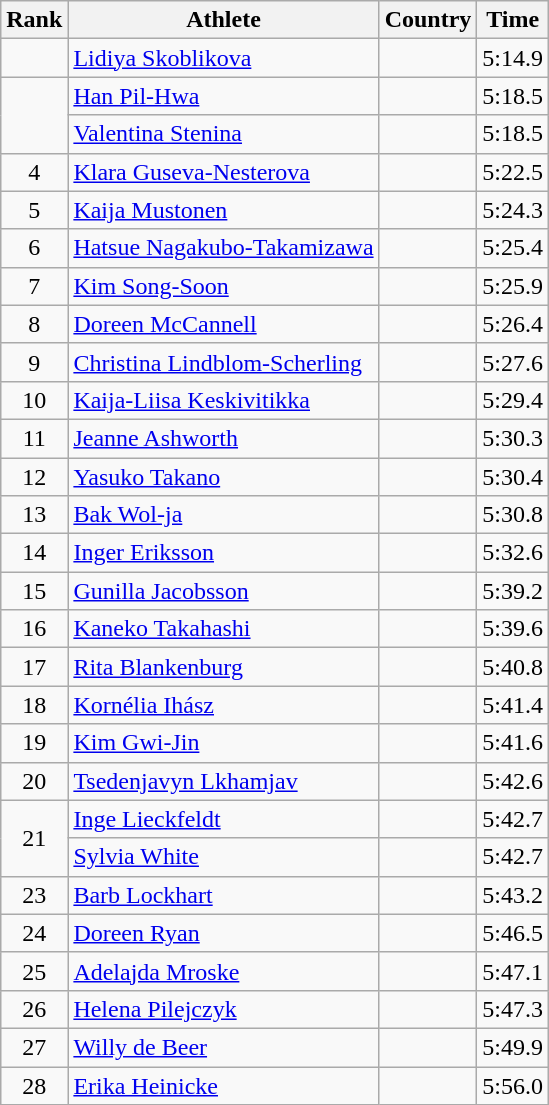<table class="wikitable sortable" style="text-align:center">
<tr>
<th>Rank</th>
<th>Athlete</th>
<th>Country</th>
<th>Time</th>
</tr>
<tr>
<td></td>
<td align=left><a href='#'>Lidiya Skoblikova</a></td>
<td align=left></td>
<td>5:14.9</td>
</tr>
<tr>
<td rowspan=2></td>
<td align=left><a href='#'>Han Pil-Hwa</a></td>
<td align=left></td>
<td>5:18.5</td>
</tr>
<tr>
<td align=left><a href='#'>Valentina Stenina</a></td>
<td align=left></td>
<td>5:18.5</td>
</tr>
<tr>
<td>4</td>
<td align=left><a href='#'>Klara Guseva-Nesterova</a></td>
<td align=left></td>
<td>5:22.5</td>
</tr>
<tr>
<td>5</td>
<td align=left><a href='#'>Kaija Mustonen</a></td>
<td align=left></td>
<td>5:24.3</td>
</tr>
<tr>
<td>6</td>
<td align=left><a href='#'>Hatsue Nagakubo-Takamizawa</a></td>
<td align=left></td>
<td>5:25.4</td>
</tr>
<tr>
<td>7</td>
<td align=left><a href='#'>Kim Song-Soon</a></td>
<td align=left></td>
<td>5:25.9</td>
</tr>
<tr>
<td>8</td>
<td align=left><a href='#'>Doreen McCannell</a></td>
<td align=left></td>
<td>5:26.4</td>
</tr>
<tr>
<td>9</td>
<td align=left><a href='#'>Christina Lindblom-Scherling</a></td>
<td align=left></td>
<td>5:27.6</td>
</tr>
<tr>
<td>10</td>
<td align=left><a href='#'>Kaija-Liisa Keskivitikka</a></td>
<td align=left></td>
<td>5:29.4</td>
</tr>
<tr>
<td>11</td>
<td align=left><a href='#'>Jeanne Ashworth</a></td>
<td align=left></td>
<td>5:30.3</td>
</tr>
<tr>
<td>12</td>
<td align=left><a href='#'>Yasuko Takano</a></td>
<td align=left></td>
<td>5:30.4</td>
</tr>
<tr>
<td>13</td>
<td align=left><a href='#'>Bak Wol-ja</a></td>
<td align=left></td>
<td>5:30.8</td>
</tr>
<tr>
<td>14</td>
<td align=left><a href='#'>Inger Eriksson</a></td>
<td align=left></td>
<td>5:32.6</td>
</tr>
<tr>
<td>15</td>
<td align=left><a href='#'>Gunilla Jacobsson</a></td>
<td align=left></td>
<td>5:39.2</td>
</tr>
<tr>
<td>16</td>
<td align=left><a href='#'>Kaneko Takahashi</a></td>
<td align=left></td>
<td>5:39.6</td>
</tr>
<tr>
<td>17</td>
<td align=left><a href='#'>Rita Blankenburg</a></td>
<td align=left></td>
<td>5:40.8</td>
</tr>
<tr>
<td>18</td>
<td align=left><a href='#'>Kornélia Ihász</a></td>
<td align=left></td>
<td>5:41.4</td>
</tr>
<tr>
<td>19</td>
<td align=left><a href='#'>Kim Gwi-Jin</a></td>
<td align=left></td>
<td>5:41.6</td>
</tr>
<tr>
<td>20</td>
<td align=left><a href='#'>Tsedenjavyn Lkhamjav</a></td>
<td align=left></td>
<td>5:42.6</td>
</tr>
<tr>
<td rowspan=2>21</td>
<td align=left><a href='#'>Inge Lieckfeldt</a></td>
<td align=left></td>
<td>5:42.7</td>
</tr>
<tr>
<td align=left><a href='#'>Sylvia White</a></td>
<td align=left></td>
<td>5:42.7</td>
</tr>
<tr>
<td>23</td>
<td align=left><a href='#'>Barb Lockhart</a></td>
<td align=left></td>
<td>5:43.2</td>
</tr>
<tr>
<td>24</td>
<td align=left><a href='#'>Doreen Ryan</a></td>
<td align=left></td>
<td>5:46.5</td>
</tr>
<tr>
<td>25</td>
<td align=left><a href='#'>Adelajda Mroske</a></td>
<td align=left></td>
<td>5:47.1</td>
</tr>
<tr>
<td>26</td>
<td align=left><a href='#'>Helena Pilejczyk</a></td>
<td align=left></td>
<td>5:47.3</td>
</tr>
<tr>
<td>27</td>
<td align=left><a href='#'>Willy de Beer</a></td>
<td align=left></td>
<td>5:49.9</td>
</tr>
<tr>
<td>28</td>
<td align=left><a href='#'>Erika Heinicke</a></td>
<td align=left></td>
<td>5:56.0</td>
</tr>
</table>
